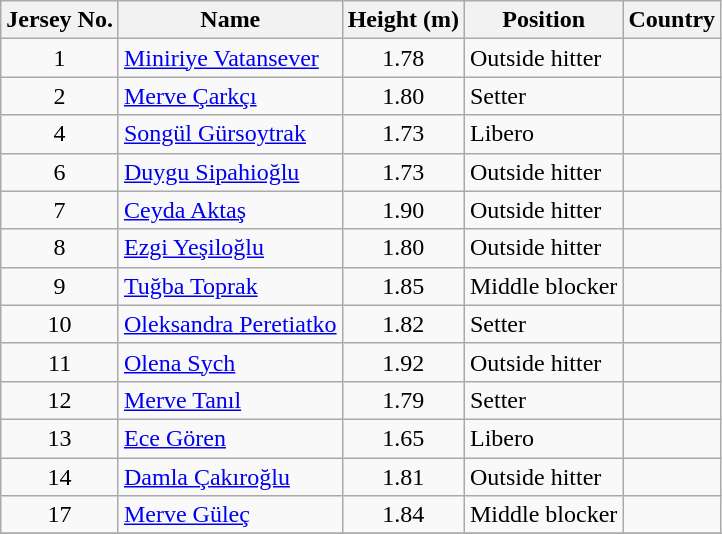<table class="wikitable sortable">
<tr>
<th>Jersey No.</th>
<th>Name</th>
<th>Height (m)</th>
<th>Position</th>
<th>Country</th>
</tr>
<tr>
<td align="center">1</td>
<td><a href='#'>Miniriye Vatansever</a></td>
<td align="center">1.78</td>
<td>Outside hitter</td>
<td></td>
</tr>
<tr>
<td align="center">2</td>
<td><a href='#'>Merve Çarkçı</a></td>
<td align="center">1.80</td>
<td>Setter</td>
<td></td>
</tr>
<tr>
<td align="center">4</td>
<td><a href='#'>Songül Gürsoytrak</a></td>
<td align="center">1.73</td>
<td>Libero</td>
<td></td>
</tr>
<tr>
<td align="center">6</td>
<td><a href='#'>Duygu Sipahioğlu</a></td>
<td align="center">1.73</td>
<td>Outside hitter</td>
<td></td>
</tr>
<tr>
<td align="center">7</td>
<td><a href='#'>Ceyda Aktaş</a></td>
<td align="center">1.90</td>
<td>Outside hitter</td>
<td></td>
</tr>
<tr>
<td align="center">8</td>
<td><a href='#'>Ezgi Yeşiloğlu</a></td>
<td align="center">1.80</td>
<td>Outside hitter</td>
<td></td>
</tr>
<tr>
<td align="center">9</td>
<td><a href='#'>Tuğba Toprak</a></td>
<td align="center">1.85</td>
<td>Middle blocker</td>
<td></td>
</tr>
<tr>
<td align="center">10</td>
<td><a href='#'>Oleksandra Peretiatko</a></td>
<td align="center">1.82</td>
<td>Setter</td>
<td></td>
</tr>
<tr>
<td align="center">11</td>
<td><a href='#'>Olena Sych</a></td>
<td align="center">1.92</td>
<td>Outside hitter</td>
<td></td>
</tr>
<tr>
<td align="center">12</td>
<td><a href='#'>Merve Tanıl</a></td>
<td align="center">1.79</td>
<td>Setter</td>
<td></td>
</tr>
<tr>
<td align="center">13</td>
<td><a href='#'>Ece Gören</a></td>
<td align="center">1.65</td>
<td>Libero</td>
<td></td>
</tr>
<tr>
<td align="center">14</td>
<td><a href='#'>Damla Çakıroğlu</a></td>
<td align="center">1.81</td>
<td>Outside hitter</td>
<td></td>
</tr>
<tr>
<td align="center">17</td>
<td><a href='#'>Merve Güleç</a></td>
<td align="center">1.84</td>
<td>Middle blocker</td>
<td></td>
</tr>
<tr>
</tr>
</table>
